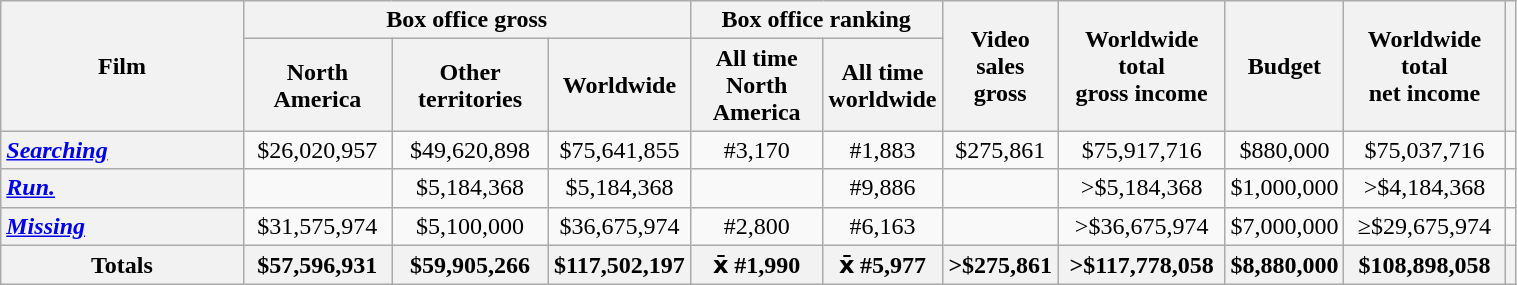<table class="wikitable" width=80% border="1" style="text-align: center;">
<tr>
<th rowspan="2" style="width:16%;">Film</th>
<th colspan="3">Box office gross</th>
<th colspan="2">Box office ranking</th>
<th rowspan="2">Video <br>sales gross</th>
<th rowspan="2">Worldwide total <br>gross income</th>
<th rowspan="2">Budget</th>
<th rowspan="2">Worldwide total<br>net income</th>
<th rowspan="2"></th>
</tr>
<tr>
<th>North America</th>
<th>Other territories</th>
<th>Worldwide</th>
<th>All time <br>North America</th>
<th>All time <br>worldwide</th>
</tr>
<tr>
<th style="text-align: left;"><em><a href='#'>Searching</a></em></th>
<td>$26,020,957</td>
<td>$49,620,898</td>
<td>$75,641,855</td>
<td>#3,170</td>
<td>#1,883</td>
<td>$275,861</td>
<td>$75,917,716</td>
<td>$880,000</td>
<td>$75,037,716</td>
<td></td>
</tr>
<tr>
<th style="text-align: left;"><em><a href='#'>Run.</a></em></th>
<td></td>
<td>$5,184,368</td>
<td>$5,184,368</td>
<td></td>
<td>#9,886</td>
<td></td>
<td>>$5,184,368</td>
<td>$1,000,000</td>
<td>>$4,184,368</td>
<td></td>
</tr>
<tr>
<th style="text-align: left;"><em><a href='#'>Missing</a></em></th>
<td>$31,575,974</td>
<td>$5,100,000</td>
<td>$36,675,974</td>
<td>#2,800</td>
<td>#6,163</td>
<td></td>
<td>>$36,675,974</td>
<td>$7,000,000</td>
<td>≥$29,675,974</td>
<td></td>
</tr>
<tr>
<th>Totals</th>
<th>$57,596,931</th>
<th>$59,905,266</th>
<th>$117,502,197</th>
<th>x̄ #1,990</th>
<th>x̄ #5,977</th>
<th>>$275,861</th>
<th>>$117,778,058</th>
<th>$8,880,000</th>
<th>$108,898,058</th>
<th></th>
</tr>
</table>
